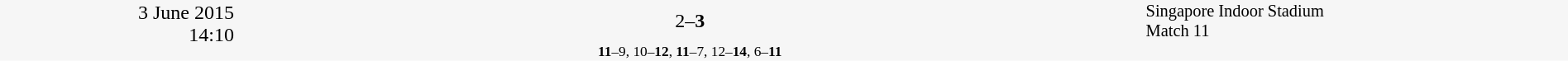<table style="width:100%; background:#f6f6f6;" cellspacing="0">
<tr>
<td rowspan="2" width="15%" style="text-align:right; vertical-align:top;">3 June 2015<br>14:10<br></td>
<td width="25%" style="text-align:right"></td>
<td width="8%" style="text-align:center">2–<strong>3</strong></td>
<td width="25%"></td>
<td width="27%" style="font-size:85%; vertical-align:top;">Singapore Indoor Stadium<br>Match 11</td>
</tr>
<tr width="58%" style="font-size:85%;vertical-align:top;"|>
<td colspan="3" style="font-size:85%; text-align:center; vertical-align:top;"><strong>11</strong>–9, 10–<strong>12</strong>, <strong>11</strong>–7, 12–<strong>14</strong>, 6–<strong>11</strong></td>
</tr>
</table>
